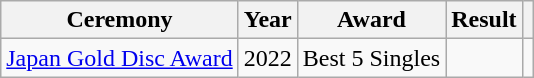<table class="wikitable sortable plainrowheaders" style=text-align:center>
<tr>
<th scope="col">Ceremony</th>
<th scope="col">Year</th>
<th scope="col">Award</th>
<th scope="col">Result</th>
<th scope="col" class="unsortable"></th>
</tr>
<tr>
<td><a href='#'>Japan Gold Disc Award</a></td>
<td>2022</td>
<td>Best 5 Singles</td>
<td></td>
<td></td>
</tr>
</table>
